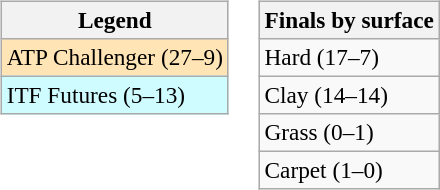<table>
<tr valign=top>
<td><br><table class=wikitable style=font-size:97%>
<tr>
<th>Legend</th>
</tr>
<tr bgcolor=moccasin>
<td>ATP Challenger (27–9)</td>
</tr>
<tr bgcolor=cffcff>
<td>ITF Futures (5–13)</td>
</tr>
</table>
</td>
<td><br><table class=wikitable style=font-size:97%>
<tr>
<th>Finals by surface</th>
</tr>
<tr>
<td>Hard (17–7)</td>
</tr>
<tr>
<td>Clay (14–14)</td>
</tr>
<tr>
<td>Grass (0–1)</td>
</tr>
<tr>
<td>Carpet (1–0)</td>
</tr>
</table>
</td>
</tr>
</table>
